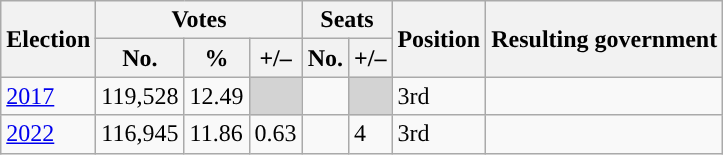<table class="wikitable">
<tr>
<th rowspan="2" style="background-color:">Election</th>
<th colspan="3" style="background-color:">Votes</th>
<th colspan="2" style="background-color:">Seats</th>
<th rowspan="2" style="background-color:">Position</th>
<th rowspan="2" style="background-color:">Resulting government</th>
</tr>
<tr>
<th style="background-color:">No.</th>
<th style="background-color:">%</th>
<th style="background-color:">+/–</th>
<th style="background-color:">No.</th>
<th style="background-color:">+/–</th>
</tr>
<tr>
<td><a href='#'>2017</a></td>
<td>119,528</td>
<td>12.49</td>
<td bgcolor="lightgray"></td>
<td></td>
<td bgcolor="lightgray"></td>
<td>3rd</td>
<td></td>
</tr>
<tr>
<td><a href='#'>2022</a></td>
<td>116,945</td>
<td>11.86</td>
<td> 0.63</td>
<td></td>
<td> 4</td>
<td> 3rd</td>
<td></td>
</tr>
</table>
